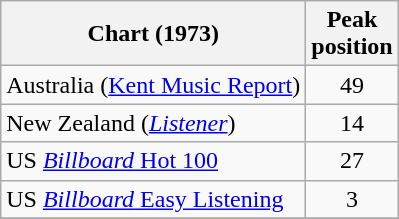<table class="wikitable sortable">
<tr>
<th>Chart (1973)</th>
<th>Peak<br>position</th>
</tr>
<tr>
<td scope="row">Australia (<a href='#'>Kent Music Report</a>)</td>
<td style="text-align:center;">49</td>
</tr>
<tr>
<td>New Zealand (<em><a href='#'>Listener</a></em>)</td>
<td style="text-align:center;">14</td>
</tr>
<tr>
<td>US <a href='#'><em>Billboard</em> Hot 100</a></td>
<td style="text-align:center;">27</td>
</tr>
<tr>
<td>US <a href='#'><em>Billboard</em> Easy Listening</a></td>
<td style="text-align:center;">3</td>
</tr>
<tr>
</tr>
</table>
